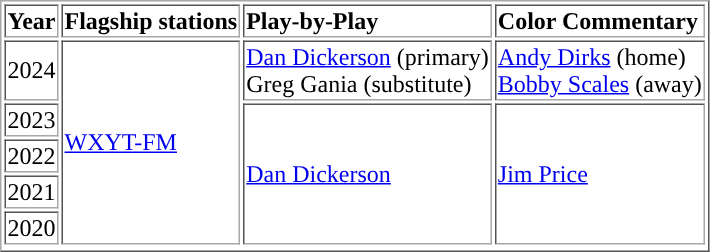<table border="1" cellpadding="1">
<tr>
<td><strong>Year</strong></td>
<td><strong>Flagship stations</strong></td>
<td><strong>Play-by-Play</strong></td>
<td><strong>Color Commentary</strong></td>
</tr>
<tr>
<td>2024</td>
<td rowspan=5><a href='#'>WXYT-FM</a></td>
<td rowspan=1><a href='#'>Dan Dickerson</a> (primary) <br>Greg Gania (substitute)</td>
<td rowspan=1><a href='#'>Andy Dirks</a> (home) <br><a href='#'>Bobby Scales</a> (away)</td>
</tr>
<tr>
<td>2023</td>
<td rowspan=4><a href='#'>Dan Dickerson</a></td>
<td rowspan=4><a href='#'>Jim Price</a></td>
</tr>
<tr>
<td>2022</td>
</tr>
<tr>
<td>2021</td>
</tr>
<tr>
<td>2020</td>
</tr>
<tr>
</tr>
</table>
